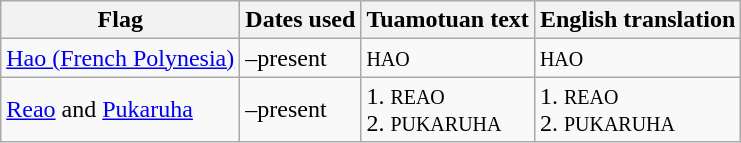<table class="wikitable sortable noresize">
<tr>
<th>Flag</th>
<th>Dates used</th>
<th>Tuamotuan text</th>
<th>English translation</th>
</tr>
<tr>
<td> <a href='#'>Hao (French Polynesia)</a></td>
<td>–present</td>
<td><small>HAO</small></td>
<td><small>HAO</small></td>
</tr>
<tr>
<td> <a href='#'>Reao</a> and <a href='#'>Pukaruha</a></td>
<td>–present</td>
<td>1. <small>REAO</small><br>2. <small>PUKARUHA</small></td>
<td>1. <small>REAO</small><br>2. <small>PUKARUHA</small></td>
</tr>
</table>
